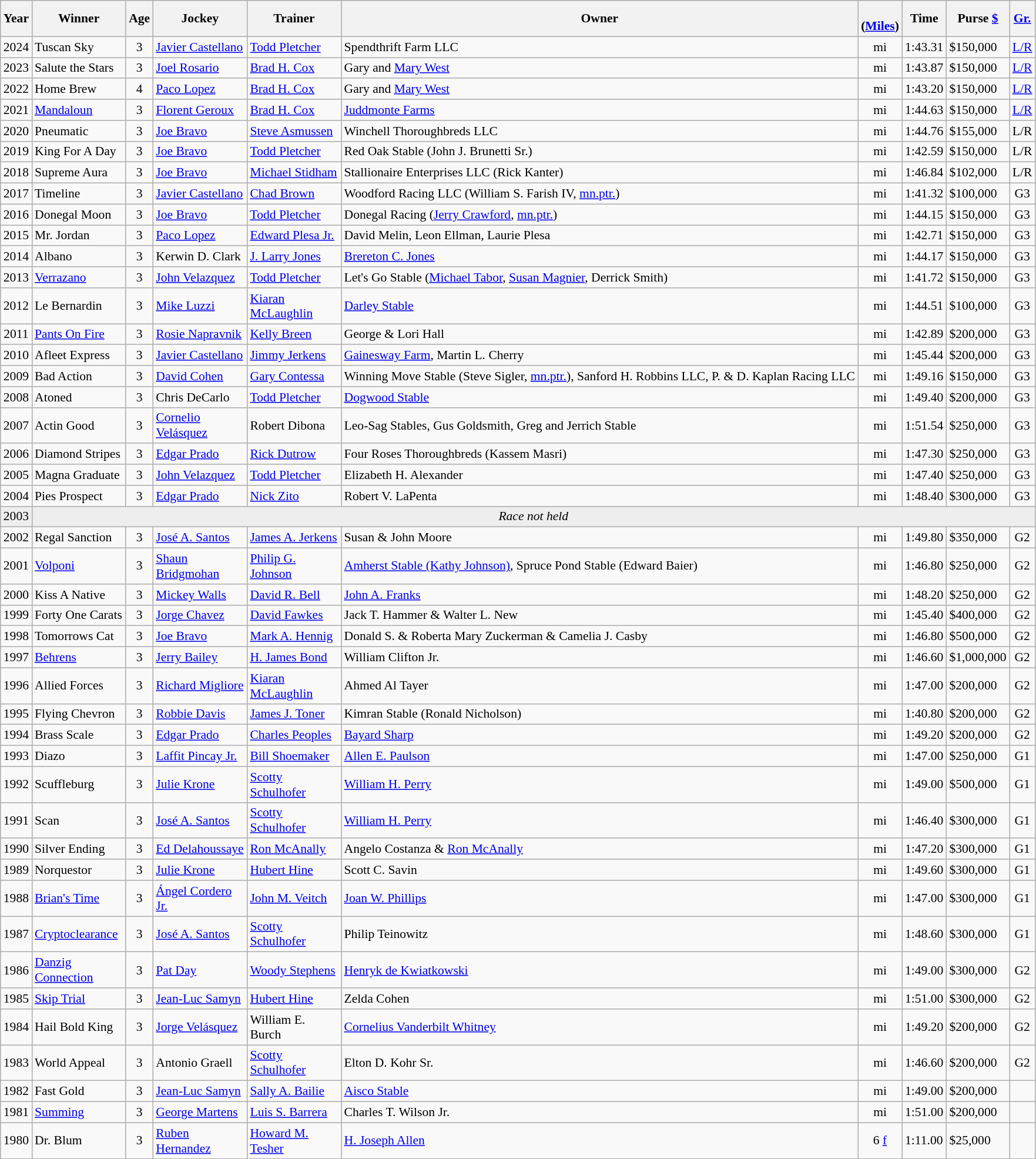<table class="wikitable sortable" style="font-size:90%">
<tr>
<th style="width:15px">Year</th>
<th style="width:100px">Winner</th>
<th style="width:10px">Age</th>
<th style="width:100px">Jockey</th>
<th style="width:100px">Trainer</th>
<th>Owner<br></th>
<th style="width:35px"><br> <span>(<a href='#'>Miles</a>)</span></th>
<th style="width:20px">Time</th>
<th style="width:20px">Purse <a href='#'>$</a></th>
<th style="width:15px"><a href='#'>Gr.</a></th>
</tr>
<tr>
<td style="text-align:center">2024</td>
<td>Tuscan Sky</td>
<td style="text-align:center">3</td>
<td><a href='#'>Javier Castellano</a></td>
<td><a href='#'>Todd Pletcher</a></td>
<td>Spendthrift Farm LLC</td>
<td style="text-align:center"> mi</td>
<td>1:43.31</td>
<td>$150,000</td>
<td style="text-align:center"><a href='#'>L/R</a></td>
</tr>
<tr>
<td style="text-align:center">2023</td>
<td>Salute the Stars</td>
<td style="text-align:center">3</td>
<td><a href='#'>Joel Rosario</a></td>
<td><a href='#'>Brad H. Cox</a></td>
<td>Gary and <a href='#'>Mary West</a></td>
<td style="text-align:center"> mi</td>
<td>1:43.87</td>
<td>$150,000</td>
<td style="text-align:center"><a href='#'>L/R</a></td>
</tr>
<tr>
<td style="text-align:center">2022</td>
<td>Home Brew</td>
<td style="text-align:center">4</td>
<td><a href='#'>Paco Lopez</a></td>
<td><a href='#'>Brad H. Cox</a></td>
<td>Gary and <a href='#'>Mary West</a></td>
<td style="text-align:center"> mi</td>
<td>1:43.20</td>
<td>$150,000</td>
<td style="text-align:center"><a href='#'>L/R</a></td>
</tr>
<tr>
<td style="text-align:center">2021</td>
<td><a href='#'>Mandaloun</a></td>
<td style="text-align:center">3</td>
<td><a href='#'>Florent Geroux</a></td>
<td><a href='#'>Brad H. Cox</a></td>
<td><a href='#'>Juddmonte Farms</a></td>
<td style="text-align:center"> mi</td>
<td>1:44.63</td>
<td>$150,000</td>
<td style="text-align:center"><a href='#'>L/R</a></td>
</tr>
<tr>
<td style="text-align:center">2020</td>
<td>Pneumatic</td>
<td style="text-align:center">3</td>
<td><a href='#'>Joe Bravo</a></td>
<td><a href='#'>Steve Asmussen</a></td>
<td>Winchell Thoroughbreds LLC</td>
<td style="text-align:center"> mi</td>
<td>1:44.76</td>
<td>$155,000</td>
<td style="text-align:center">L/R</td>
</tr>
<tr>
<td style="text-align:center">2019</td>
<td>King For A Day</td>
<td style="text-align:center">3</td>
<td><a href='#'>Joe Bravo</a></td>
<td><a href='#'>Todd Pletcher</a></td>
<td>Red Oak Stable (John J. Brunetti Sr.)</td>
<td style="text-align:center"> mi</td>
<td>1:42.59</td>
<td>$150,000</td>
<td style="text-align:center">L/R</td>
</tr>
<tr>
<td style="text-align:center">2018</td>
<td>Supreme Aura</td>
<td style="text-align:center">3</td>
<td><a href='#'>Joe Bravo</a></td>
<td><a href='#'>Michael Stidham</a></td>
<td>Stallionaire Enterprises LLC (Rick Kanter)</td>
<td style="text-align:center"> mi</td>
<td>1:46.84</td>
<td>$102,000</td>
<td style="text-align:center">L/R</td>
</tr>
<tr>
<td style="text-align:center">2017</td>
<td>Timeline</td>
<td style="text-align:center">3</td>
<td><a href='#'>Javier Castellano</a></td>
<td><a href='#'>Chad Brown</a></td>
<td>Woodford Racing LLC (William S. Farish IV, <a href='#'>mn.ptr.</a>)</td>
<td style="text-align:center"> mi</td>
<td>1:41.32</td>
<td>$100,000</td>
<td style="text-align:center">G3</td>
</tr>
<tr>
<td style="text-align:center">2016</td>
<td>Donegal Moon</td>
<td style="text-align:center">3</td>
<td><a href='#'>Joe Bravo</a></td>
<td><a href='#'>Todd Pletcher</a></td>
<td>Donegal Racing (<a href='#'>Jerry Crawford</a>, <a href='#'>mn.ptr.</a>)</td>
<td style="text-align:center"> mi</td>
<td>1:44.15</td>
<td>$150,000</td>
<td style="text-align:center">G3</td>
</tr>
<tr>
<td style="text-align:center">2015</td>
<td>Mr. Jordan</td>
<td style="text-align:center">3</td>
<td><a href='#'>Paco Lopez</a></td>
<td><a href='#'>Edward Plesa Jr.</a></td>
<td>David Melin, Leon Ellman, Laurie Plesa</td>
<td style="text-align:center"> mi</td>
<td>1:42.71</td>
<td>$150,000</td>
<td style="text-align:center">G3</td>
</tr>
<tr>
<td style="text-align:center">2014</td>
<td>Albano</td>
<td style="text-align:center">3</td>
<td>Kerwin D. Clark</td>
<td><a href='#'>J. Larry Jones</a></td>
<td><a href='#'>Brereton C. Jones</a></td>
<td style="text-align:center"> mi</td>
<td>1:44.17</td>
<td>$150,000</td>
<td style="text-align:center">G3</td>
</tr>
<tr>
<td style="text-align:center">2013</td>
<td><a href='#'>Verrazano</a></td>
<td style="text-align:center">3</td>
<td><a href='#'>John Velazquez</a></td>
<td><a href='#'>Todd Pletcher</a></td>
<td>Let's Go Stable (<a href='#'>Michael Tabor</a>, <a href='#'>Susan Magnier</a>, Derrick Smith)</td>
<td style="text-align:center"> mi</td>
<td>1:41.72</td>
<td>$150,000</td>
<td style="text-align:center">G3</td>
</tr>
<tr>
<td style="text-align:center">2012</td>
<td>Le Bernardin</td>
<td style="text-align:center">3</td>
<td><a href='#'>Mike Luzzi</a></td>
<td><a href='#'>Kiaran McLaughlin</a></td>
<td><a href='#'>Darley Stable</a></td>
<td style="text-align:center"> mi</td>
<td>1:44.51</td>
<td>$100,000</td>
<td style="text-align:center">G3</td>
</tr>
<tr>
<td style="text-align:center">2011</td>
<td><a href='#'>Pants On Fire</a></td>
<td style="text-align:center">3</td>
<td><a href='#'>Rosie Napravnik</a></td>
<td><a href='#'>Kelly Breen</a></td>
<td>George & Lori Hall</td>
<td style="text-align:center"> mi</td>
<td>1:42.89</td>
<td>$200,000</td>
<td style="text-align:center">G3</td>
</tr>
<tr>
<td style="text-align:center">2010</td>
<td>Afleet Express</td>
<td style="text-align:center">3</td>
<td><a href='#'>Javier Castellano</a></td>
<td><a href='#'>Jimmy Jerkens</a></td>
<td><a href='#'>Gainesway Farm</a>, Martin L. Cherry</td>
<td style="text-align:center"> mi</td>
<td>1:45.44</td>
<td>$200,000</td>
<td style="text-align:center">G3</td>
</tr>
<tr>
<td style="text-align:center">2009</td>
<td>Bad Action</td>
<td style="text-align:center">3</td>
<td><a href='#'>David Cohen</a></td>
<td><a href='#'>Gary Contessa</a></td>
<td>Winning Move Stable (Steve Sigler, <a href='#'>mn.ptr.</a>), Sanford H. Robbins LLC, P. & D. Kaplan Racing LLC</td>
<td style="text-align:center"> mi</td>
<td>1:49.16</td>
<td>$150,000</td>
<td style="text-align:center">G3</td>
</tr>
<tr>
<td style="text-align:center">2008</td>
<td>Atoned</td>
<td style="text-align:center">3</td>
<td>Chris DeCarlo</td>
<td><a href='#'>Todd Pletcher</a></td>
<td><a href='#'>Dogwood Stable</a></td>
<td style="text-align:center"> mi</td>
<td>1:49.40</td>
<td>$200,000</td>
<td style="text-align:center">G3</td>
</tr>
<tr>
<td style="text-align:center">2007</td>
<td>Actin Good</td>
<td style="text-align:center">3</td>
<td><a href='#'>Cornelio Velásquez</a></td>
<td>Robert Dibona</td>
<td>Leo-Sag Stables, Gus Goldsmith, Greg and Jerrich Stable</td>
<td style="text-align:center"> mi</td>
<td>1:51.54</td>
<td>$250,000</td>
<td style="text-align:center">G3</td>
</tr>
<tr>
<td style="text-align:center">2006</td>
<td>Diamond Stripes</td>
<td style="text-align:center">3</td>
<td><a href='#'>Edgar Prado</a></td>
<td><a href='#'>Rick Dutrow</a></td>
<td>Four Roses Thoroughbreds (Kassem Masri)</td>
<td style="text-align:center"> mi</td>
<td>1:47.30</td>
<td>$250,000</td>
<td style="text-align:center">G3</td>
</tr>
<tr>
<td style="text-align:center">2005</td>
<td>Magna Graduate</td>
<td style="text-align:center">3</td>
<td><a href='#'>John Velazquez</a></td>
<td><a href='#'>Todd Pletcher</a></td>
<td>Elizabeth H. Alexander</td>
<td style="text-align:center"> mi</td>
<td>1:47.40</td>
<td>$250,000</td>
<td style="text-align:center">G3</td>
</tr>
<tr>
<td style="text-align:center">2004</td>
<td>Pies Prospect</td>
<td style="text-align:center">3</td>
<td><a href='#'>Edgar Prado</a></td>
<td><a href='#'>Nick Zito</a></td>
<td>Robert V. LaPenta</td>
<td style="text-align:center"> mi</td>
<td>1:48.40</td>
<td>$300,000</td>
<td style="text-align:center">G3</td>
</tr>
<tr style="background:#eeeeee">
<td style="text-align:center">2003</td>
<td style="text-align:center" colspan=9><em>Race not held</em></td>
</tr>
<tr>
<td style="text-align:center">2002</td>
<td>Regal Sanction</td>
<td style="text-align:center">3</td>
<td><a href='#'>José A. Santos</a></td>
<td><a href='#'>James A. Jerkens</a></td>
<td>Susan & John Moore</td>
<td style="text-align:center"> mi</td>
<td>1:49.80</td>
<td>$350,000</td>
<td style="text-align:center">G2</td>
</tr>
<tr>
<td style="text-align:center">2001</td>
<td><a href='#'>Volponi</a></td>
<td style="text-align:center">3</td>
<td><a href='#'>Shaun Bridgmohan</a></td>
<td><a href='#'>Philip G. Johnson</a></td>
<td><a href='#'>Amherst Stable (Kathy Johnson)</a>, Spruce Pond Stable (Edward Baier)</td>
<td style="text-align:center"> mi</td>
<td>1:46.80</td>
<td>$250,000</td>
<td style="text-align:center">G2</td>
</tr>
<tr>
<td style="text-align:center">2000</td>
<td>Kiss A Native</td>
<td style="text-align:center">3</td>
<td><a href='#'>Mickey Walls</a></td>
<td><a href='#'>David R. Bell</a></td>
<td><a href='#'>John A. Franks</a></td>
<td style="text-align:center"> mi</td>
<td>1:48.20</td>
<td>$250,000</td>
<td style="text-align:center">G2</td>
</tr>
<tr>
<td style="text-align:center">1999</td>
<td>Forty One Carats</td>
<td style="text-align:center">3</td>
<td><a href='#'>Jorge Chavez</a></td>
<td><a href='#'>David Fawkes</a></td>
<td>Jack T. Hammer & Walter L. New</td>
<td style="text-align:center"> mi</td>
<td>1:45.40</td>
<td>$400,000</td>
<td style="text-align:center">G2</td>
</tr>
<tr>
<td style="text-align:center">1998</td>
<td>Tomorrows Cat</td>
<td style="text-align:center">3</td>
<td><a href='#'>Joe Bravo</a></td>
<td><a href='#'>Mark A. Hennig</a></td>
<td>Donald S. & Roberta Mary Zuckerman & Camelia J. Casby</td>
<td style="text-align:center"> mi</td>
<td>1:46.80</td>
<td>$500,000</td>
<td style="text-align:center">G2</td>
</tr>
<tr>
<td style="text-align:center">1997</td>
<td><a href='#'>Behrens</a></td>
<td style="text-align:center">3</td>
<td><a href='#'>Jerry Bailey</a></td>
<td><a href='#'>H. James Bond</a></td>
<td>William Clifton Jr.</td>
<td style="text-align:center"> mi</td>
<td>1:46.60</td>
<td>$1,000,000</td>
<td style="text-align:center">G2</td>
</tr>
<tr>
<td style="text-align:center">1996</td>
<td>Allied Forces</td>
<td style="text-align:center">3</td>
<td><a href='#'>Richard Migliore</a></td>
<td><a href='#'>Kiaran McLaughlin</a></td>
<td>Ahmed Al Tayer</td>
<td style="text-align:center"> mi</td>
<td>1:47.00</td>
<td>$200,000</td>
<td style="text-align:center">G2</td>
</tr>
<tr>
<td style="text-align:center">1995</td>
<td>Flying Chevron</td>
<td style="text-align:center">3</td>
<td><a href='#'>Robbie Davis</a></td>
<td><a href='#'>James J. Toner</a></td>
<td>Kimran Stable (Ronald Nicholson)</td>
<td style="text-align:center"> mi</td>
<td>1:40.80</td>
<td>$200,000</td>
<td style="text-align:center">G2</td>
</tr>
<tr>
<td style="text-align:center">1994</td>
<td>Brass Scale</td>
<td style="text-align:center">3</td>
<td><a href='#'>Edgar Prado</a></td>
<td><a href='#'>Charles Peoples</a></td>
<td><a href='#'>Bayard Sharp</a></td>
<td style="text-align:center"> mi</td>
<td>1:49.20</td>
<td>$200,000</td>
<td style="text-align:center">G2</td>
</tr>
<tr>
<td style="text-align:center">1993</td>
<td>Diazo</td>
<td style="text-align:center">3</td>
<td><a href='#'>Laffit Pincay Jr.</a></td>
<td><a href='#'>Bill Shoemaker</a></td>
<td><a href='#'>Allen E. Paulson</a></td>
<td style="text-align:center"> mi</td>
<td>1:47.00</td>
<td>$250,000</td>
<td style="text-align:center">G1</td>
</tr>
<tr>
<td style="text-align:center">1992</td>
<td>Scuffleburg</td>
<td style="text-align:center">3</td>
<td><a href='#'>Julie Krone</a></td>
<td><a href='#'>Scotty Schulhofer</a></td>
<td><a href='#'>William H. Perry</a></td>
<td style="text-align:center"> mi</td>
<td>1:49.00</td>
<td>$500,000</td>
<td style="text-align:center">G1</td>
</tr>
<tr>
<td style="text-align:center">1991</td>
<td>Scan</td>
<td style="text-align:center">3</td>
<td><a href='#'>José A. Santos</a></td>
<td><a href='#'>Scotty Schulhofer</a></td>
<td><a href='#'>William H. Perry</a></td>
<td style="text-align:center"> mi</td>
<td>1:46.40</td>
<td>$300,000</td>
<td style="text-align:center">G1</td>
</tr>
<tr>
<td style="text-align:center">1990</td>
<td>Silver Ending</td>
<td style="text-align:center">3</td>
<td><a href='#'>Ed Delahoussaye</a></td>
<td><a href='#'>Ron McAnally</a></td>
<td>Angelo Costanza & <a href='#'>Ron McAnally</a></td>
<td style="text-align:center"> mi</td>
<td>1:47.20</td>
<td>$300,000</td>
<td style="text-align:center">G1</td>
</tr>
<tr>
<td style="text-align:center">1989</td>
<td>Norquestor</td>
<td style="text-align:center">3</td>
<td><a href='#'>Julie Krone</a></td>
<td><a href='#'>Hubert Hine</a></td>
<td>Scott C. Savin</td>
<td style="text-align:center"> mi</td>
<td>1:49.60</td>
<td>$300,000</td>
<td style="text-align:center">G1</td>
</tr>
<tr>
<td style="text-align:center">1988</td>
<td><a href='#'>Brian's Time</a></td>
<td style="text-align:center">3</td>
<td><a href='#'>Ángel Cordero Jr.</a></td>
<td><a href='#'>John M. Veitch</a></td>
<td><a href='#'>Joan W. Phillips</a></td>
<td style="text-align:center"> mi</td>
<td>1:47.00</td>
<td>$300,000</td>
<td style="text-align:center">G1</td>
</tr>
<tr>
<td style="text-align:center">1987</td>
<td><a href='#'>Cryptoclearance</a></td>
<td style="text-align:center">3</td>
<td><a href='#'>José A. Santos</a></td>
<td><a href='#'>Scotty Schulhofer</a></td>
<td>Philip Teinowitz</td>
<td style="text-align:center"> mi</td>
<td>1:48.60</td>
<td>$300,000</td>
<td style="text-align:center">G1</td>
</tr>
<tr>
<td style="text-align:center">1986</td>
<td><a href='#'>Danzig Connection</a></td>
<td style="text-align:center">3</td>
<td><a href='#'>Pat Day</a></td>
<td><a href='#'>Woody Stephens</a></td>
<td><a href='#'>Henryk de Kwiatkowski</a></td>
<td style="text-align:center"> mi</td>
<td>1:49.00</td>
<td>$300,000</td>
<td style="text-align:center">G2</td>
</tr>
<tr>
<td style="text-align:center">1985</td>
<td><a href='#'>Skip Trial</a></td>
<td style="text-align:center">3</td>
<td><a href='#'>Jean-Luc Samyn</a></td>
<td><a href='#'>Hubert Hine</a></td>
<td>Zelda Cohen</td>
<td style="text-align:center"> mi</td>
<td>1:51.00</td>
<td>$300,000</td>
<td style="text-align:center">G2</td>
</tr>
<tr>
<td style="text-align:center">1984</td>
<td>Hail Bold King</td>
<td style="text-align:center">3</td>
<td><a href='#'>Jorge Velásquez</a></td>
<td>William E. Burch</td>
<td><a href='#'>Cornelius Vanderbilt Whitney</a></td>
<td style="text-align:center"> mi</td>
<td>1:49.20</td>
<td>$200,000</td>
<td style="text-align:center">G2</td>
</tr>
<tr>
<td style="text-align:center">1983</td>
<td>World Appeal</td>
<td style="text-align:center">3</td>
<td>Antonio Graell</td>
<td><a href='#'>Scotty Schulhofer</a></td>
<td>Elton D. Kohr Sr.</td>
<td style="text-align:center"> mi</td>
<td>1:46.60</td>
<td>$200,000</td>
<td style="text-align:center">G2</td>
</tr>
<tr>
<td style="text-align:center">1982</td>
<td>Fast Gold</td>
<td style="text-align:center">3</td>
<td><a href='#'>Jean-Luc Samyn</a></td>
<td><a href='#'>Sally A. Bailie</a></td>
<td><a href='#'>Aisco Stable</a></td>
<td style="text-align:center"> mi</td>
<td>1:49.00</td>
<td>$200,000</td>
<td></td>
</tr>
<tr>
<td style="text-align:center">1981</td>
<td><a href='#'>Summing</a></td>
<td style="text-align:center">3</td>
<td><a href='#'>George Martens</a></td>
<td><a href='#'>Luis S. Barrera</a></td>
<td>Charles T. Wilson Jr.</td>
<td style="text-align:center"> mi</td>
<td>1:51.00</td>
<td>$200,000</td>
<td></td>
</tr>
<tr>
<td style="text-align:center">1980</td>
<td>Dr. Blum</td>
<td style="text-align:center">3</td>
<td><a href='#'>Ruben Hernandez</a></td>
<td><a href='#'>Howard M. Tesher</a></td>
<td><a href='#'>H. Joseph Allen</a></td>
<td style="text-align:center">6 <a href='#'>f</a></td>
<td>1:11.00</td>
<td>$25,000</td>
<td></td>
</tr>
<tr>
</tr>
</table>
